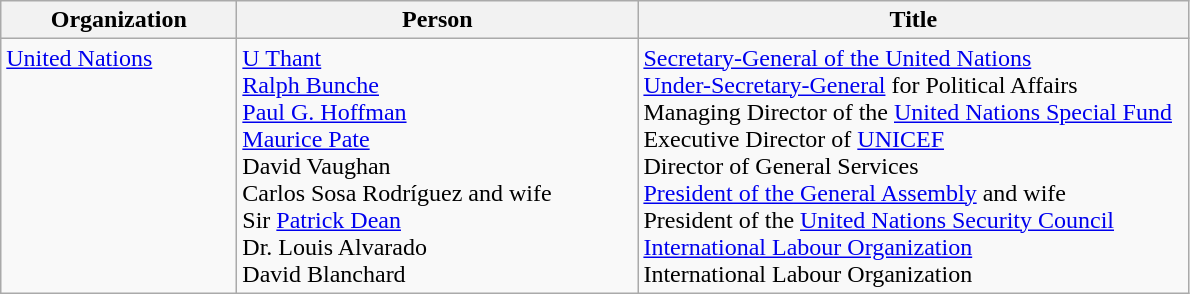<table class="wikitable">
<tr style="vertical-align: top;">
<th width="150">Organization</th>
<th width="260">Person</th>
<th width="360">Title</th>
</tr>
<tr style="vertical-align: top;">
<td> <a href='#'>United Nations</a></td>
<td> <a href='#'>U Thant</a><br> <a href='#'>Ralph Bunche</a><br> <a href='#'>Paul G. Hoffman</a><br> <a href='#'>Maurice Pate</a><br> David Vaughan<br> Carlos Sosa Rodríguez and wife<br> Sir <a href='#'>Patrick Dean</a><br>Dr. Louis Alvarado<br>David Blanchard</td>
<td><a href='#'>Secretary-General of the United Nations</a><br><a href='#'>Under-Secretary-General</a> for Political Affairs<br>Managing Director of the <a href='#'>United Nations Special Fund</a><br>Executive Director of <a href='#'>UNICEF</a><br>Director of General Services<br><a href='#'>President of the General Assembly</a> and wife<br>President of the <a href='#'>United Nations Security Council</a><br><a href='#'>International Labour Organization</a><br>International Labour Organization</td>
</tr>
</table>
